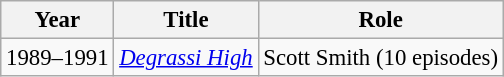<table class="wikitable" style="font-size: 95%;">
<tr>
<th>Year</th>
<th>Title</th>
<th>Role</th>
</tr>
<tr>
<td>1989–1991</td>
<td><em><a href='#'>Degrassi High</a></em></td>
<td>Scott Smith (10 episodes)</td>
</tr>
</table>
